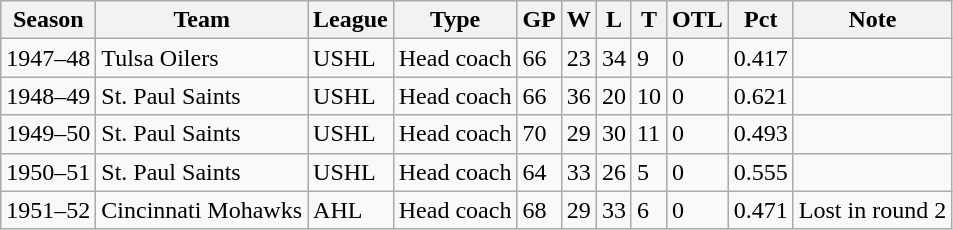<table class="wikitable">
<tr>
<th>Season</th>
<th>Team</th>
<th>League</th>
<th>Type</th>
<th>GP</th>
<th>W</th>
<th>L</th>
<th>T</th>
<th>OTL</th>
<th>Pct</th>
<th>Note</th>
</tr>
<tr>
<td>1947–48</td>
<td>Tulsa Oilers</td>
<td>USHL</td>
<td>Head coach</td>
<td>66</td>
<td>23</td>
<td>34</td>
<td>9</td>
<td>0</td>
<td>0.417</td>
<td></td>
</tr>
<tr>
<td>1948–49</td>
<td>St. Paul Saints</td>
<td>USHL</td>
<td>Head coach</td>
<td>66</td>
<td>36</td>
<td>20</td>
<td>10</td>
<td>0</td>
<td>0.621</td>
<td></td>
</tr>
<tr>
<td>1949–50</td>
<td>St. Paul Saints</td>
<td>USHL</td>
<td>Head coach</td>
<td>70</td>
<td>29</td>
<td>30</td>
<td>11</td>
<td>0</td>
<td>0.493</td>
<td></td>
</tr>
<tr>
<td>1950–51</td>
<td>St. Paul Saints</td>
<td>USHL</td>
<td>Head coach</td>
<td>64</td>
<td>33</td>
<td>26</td>
<td>5</td>
<td>0</td>
<td>0.555</td>
<td></td>
</tr>
<tr>
<td>1951–52</td>
<td>Cincinnati Mohawks</td>
<td>AHL</td>
<td>Head coach</td>
<td>68</td>
<td>29</td>
<td>33</td>
<td>6</td>
<td>0</td>
<td>0.471</td>
<td>Lost in round 2</td>
</tr>
</table>
